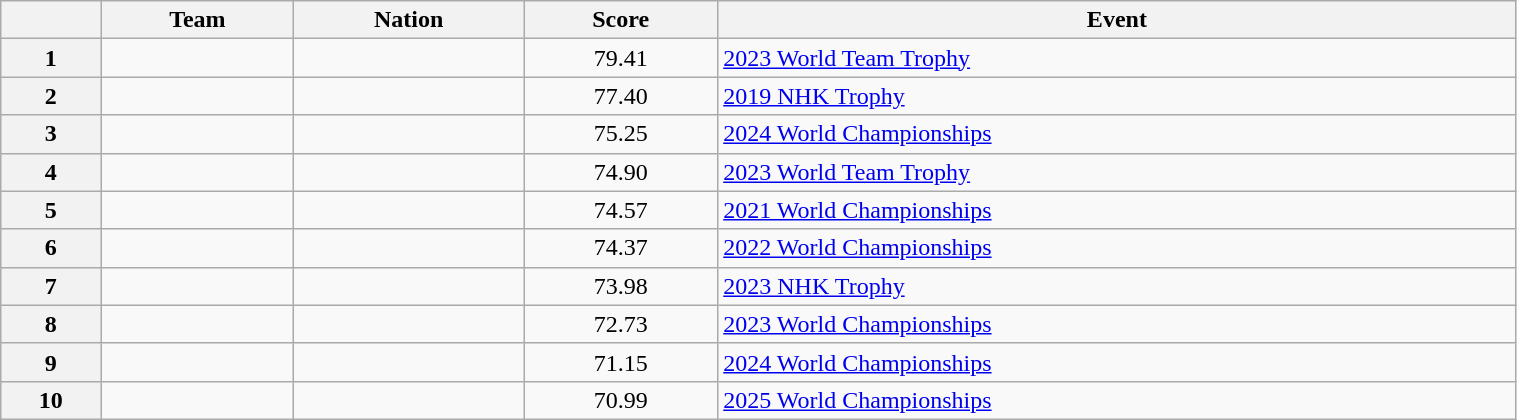<table class="wikitable sortable" style="text-align:left; width:80%">
<tr>
<th scope="col"></th>
<th scope="col">Team</th>
<th scope="col">Nation</th>
<th scope="col">Score</th>
<th scope="col">Event</th>
</tr>
<tr>
<th scope="row">1</th>
<td></td>
<td></td>
<td style="text-align:center;">79.41</td>
<td><a href='#'>2023 World Team Trophy</a></td>
</tr>
<tr>
<th scope="row">2</th>
<td></td>
<td></td>
<td style="text-align:center;">77.40</td>
<td><a href='#'>2019 NHK Trophy</a></td>
</tr>
<tr>
<th scope="row">3</th>
<td></td>
<td></td>
<td style="text-align:center;">75.25</td>
<td><a href='#'>2024 World Championships</a></td>
</tr>
<tr>
<th scope="row">4</th>
<td></td>
<td></td>
<td style="text-align:center;">74.90</td>
<td><a href='#'>2023 World Team Trophy</a></td>
</tr>
<tr>
<th scope="row">5</th>
<td></td>
<td></td>
<td style="text-align:center;">74.57</td>
<td><a href='#'>2021 World Championships</a></td>
</tr>
<tr>
<th scope="row">6</th>
<td></td>
<td></td>
<td style="text-align:center;">74.37</td>
<td><a href='#'>2022 World Championships</a></td>
</tr>
<tr>
<th scope="row">7</th>
<td></td>
<td></td>
<td style="text-align:center;">73.98</td>
<td><a href='#'>2023 NHK Trophy</a></td>
</tr>
<tr>
<th scope="row">8</th>
<td></td>
<td></td>
<td style="text-align:center;">72.73</td>
<td><a href='#'>2023 World Championships</a></td>
</tr>
<tr>
<th scope="row">9</th>
<td></td>
<td></td>
<td style="text-align:center;">71.15</td>
<td><a href='#'>2024 World Championships</a></td>
</tr>
<tr>
<th scope="row">10</th>
<td></td>
<td></td>
<td style="text-align:center;">70.99</td>
<td><a href='#'>2025 World Championships</a></td>
</tr>
</table>
